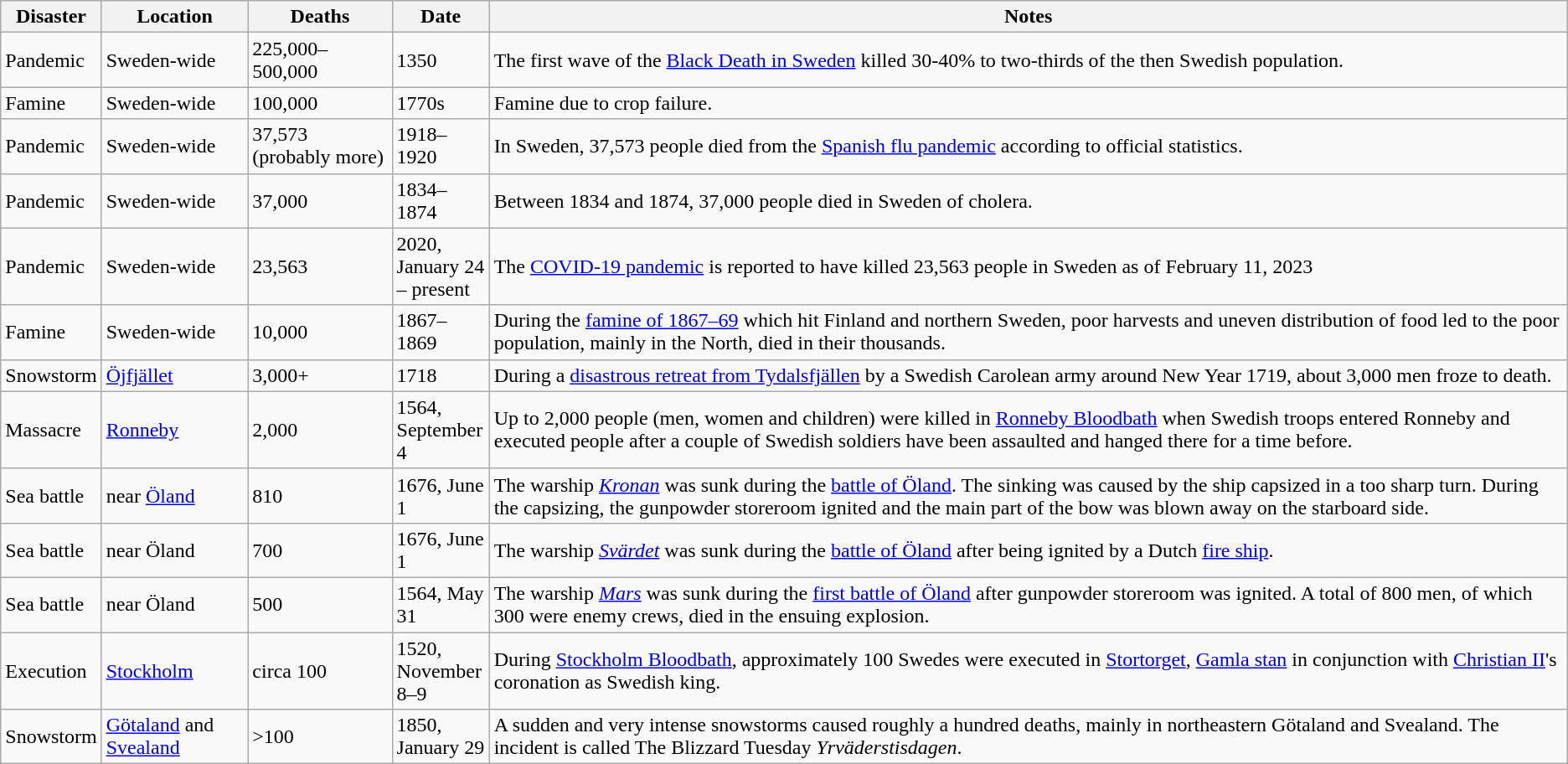<table class="wikitable sortable">
<tr>
<th>Disaster</th>
<th>Location</th>
<th>Deaths</th>
<th width=70>Date</th>
<th>Notes</th>
</tr>
<tr>
<td>Pandemic</td>
<td>Sweden-wide</td>
<td>225,000–500,000</td>
<td>1350</td>
<td>The first wave of the <a href='#'>Black Death in Sweden</a> killed 30-40% to two-thirds of the then Swedish population.</td>
</tr>
<tr>
<td>Famine</td>
<td>Sweden-wide</td>
<td>100,000</td>
<td>1770s</td>
<td>Famine due to crop failure.</td>
</tr>
<tr>
<td>Pandemic</td>
<td>Sweden-wide</td>
<td>37,573 (probably more)</td>
<td>1918–1920</td>
<td>In Sweden, 37,573 people died from the <a href='#'>Spanish flu pandemic</a> according to official statistics.</td>
</tr>
<tr>
<td>Pandemic</td>
<td>Sweden-wide</td>
<td>37,000</td>
<td>1834–1874</td>
<td>Between 1834 and 1874, 37,000 people died in Sweden of cholera.</td>
</tr>
<tr>
<td>Pandemic</td>
<td>Sweden-wide</td>
<td>23,563</td>
<td>2020, January 24 – present</td>
<td>The <a href='#'>COVID-19 pandemic</a> is reported to have killed 23,563 people in Sweden as of February 11, 2023</td>
</tr>
<tr>
<td>Famine</td>
<td>Sweden-wide</td>
<td>10,000</td>
<td>1867–1869</td>
<td>During the <a href='#'>famine of 1867–69</a> which hit Finland and northern Sweden, poor harvests and uneven distribution of food led to the poor population, mainly in the North, died in their thousands.</td>
</tr>
<tr>
<td>Snowstorm</td>
<td><a href='#'>Öjfjället</a></td>
<td>3,000+</td>
<td>1718</td>
<td>During a <a href='#'>disastrous retreat from Tydalsfjällen</a> by a Swedish Carolean army around New Year 1719, about 3,000 men froze to death.</td>
</tr>
<tr>
<td>Massacre</td>
<td><a href='#'>Ronneby</a></td>
<td>2,000</td>
<td>1564, September 4</td>
<td>Up to 2,000 people (men, women and children) were killed in <a href='#'>Ronneby Bloodbath</a> when Swedish troops entered Ronneby and executed people after a couple of Swedish soldiers have been assaulted and hanged there for a time before.</td>
</tr>
<tr>
<td>Sea battle</td>
<td>near <a href='#'>Öland</a></td>
<td>810</td>
<td>1676, June 1</td>
<td>The warship <a href='#'><em>Kronan</em></a> was sunk during the <a href='#'>battle of Öland</a>. The sinking was caused by the ship capsized in a too sharp turn. During the capsizing, the gunpowder storeroom ignited and the main part of the bow was blown away on the starboard side.</td>
</tr>
<tr>
<td>Sea battle</td>
<td>near Öland</td>
<td>700</td>
<td>1676, June 1</td>
<td>The warship <em><a href='#'>Svärdet</a></em> was sunk during the <a href='#'>battle of Öland</a> after being ignited by a Dutch <a href='#'>fire ship</a>.</td>
</tr>
<tr>
<td>Sea battle</td>
<td>near Öland</td>
<td>500</td>
<td>1564, May 31</td>
<td>The warship <a href='#'><em>Mars</em></a> was sunk during the <a href='#'>first battle of Öland</a> after gunpowder storeroom was ignited. A total of 800 men, of which 300 were enemy crews, died in the ensuing explosion.</td>
</tr>
<tr>
<td>Execution</td>
<td><a href='#'>Stockholm</a></td>
<td>circa 100</td>
<td>1520, November 8–9</td>
<td>During <a href='#'>Stockholm Bloodbath</a>, approximately 100 Swedes were executed in <a href='#'>Stortorget</a>, <a href='#'>Gamla stan</a> in conjunction with <a href='#'>Christian II</a>'s coronation as Swedish king.</td>
</tr>
<tr>
<td>Snowstorm</td>
<td><a href='#'>Götaland</a> and <a href='#'>Svealand</a></td>
<td>>100</td>
<td>1850, January 29</td>
<td>A sudden and very intense snowstorms caused roughly a hundred deaths, mainly in northeastern Götaland and Svealand. The incident is called The Blizzard Tuesday <em>Yrväderstisdagen</em>.</td>
</tr>
</table>
